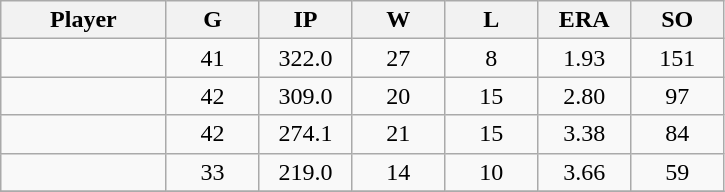<table class="wikitable sortable">
<tr>
<th bgcolor="#DDDDFF" width="16%">Player</th>
<th bgcolor="#DDDDFF" width="9%">G</th>
<th bgcolor="#DDDDFF" width="9%">IP</th>
<th bgcolor="#DDDDFF" width="9%">W</th>
<th bgcolor="#DDDDFF" width="9%">L</th>
<th bgcolor="#DDDDFF" width="9%">ERA</th>
<th bgcolor="#DDDDFF" width="9%">SO</th>
</tr>
<tr align="center">
<td></td>
<td>41</td>
<td>322.0</td>
<td>27</td>
<td>8</td>
<td>1.93</td>
<td>151</td>
</tr>
<tr align="center">
<td></td>
<td>42</td>
<td>309.0</td>
<td>20</td>
<td>15</td>
<td>2.80</td>
<td>97</td>
</tr>
<tr align="center">
<td></td>
<td>42</td>
<td>274.1</td>
<td>21</td>
<td>15</td>
<td>3.38</td>
<td>84</td>
</tr>
<tr align="center">
<td></td>
<td>33</td>
<td>219.0</td>
<td>14</td>
<td>10</td>
<td>3.66</td>
<td>59</td>
</tr>
<tr align="center">
</tr>
</table>
